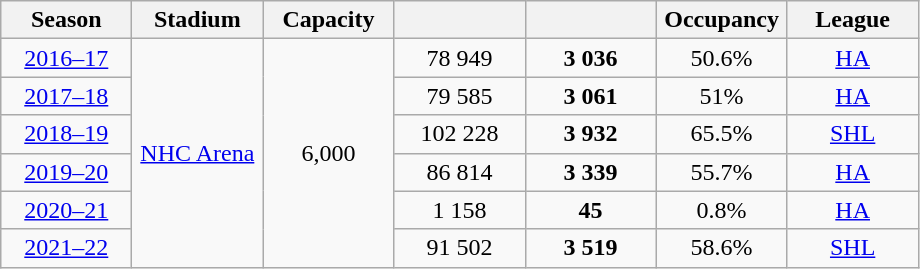<table class="wikitable sortable" style="text-align: center">
<tr>
<th width="80">Season</th>
<th width="80">Stadium</th>
<th width="80">Capacity</th>
<th width="80"></th>
<th width="80"></th>
<th width="80">Occupancy</th>
<th width="80">League</th>
</tr>
<tr>
<td><a href='#'>2016–17</a></td>
<td rowspan="10"><a href='#'>NHC Arena</a></td>
<td rowspan="10">6,000</td>
<td>78 949</td>
<td><strong>3 036 </strong></td>
<td>50.6%</td>
<td><a href='#'>HA</a></td>
</tr>
<tr>
<td><a href='#'>2017–18</a></td>
<td>79 585</td>
<td><strong>3 061 </strong></td>
<td>51%</td>
<td><a href='#'>HA</a></td>
</tr>
<tr>
<td><a href='#'>2018–19</a></td>
<td>102 228</td>
<td><strong>3 932 </strong></td>
<td>65.5%</td>
<td><a href='#'>SHL</a></td>
</tr>
<tr>
<td><a href='#'>2019–20</a></td>
<td>86 814</td>
<td><strong>3 339 </strong></td>
<td>55.7%</td>
<td><a href='#'>HA</a></td>
</tr>
<tr>
<td><a href='#'>2020–21</a></td>
<td>1 158</td>
<td><strong>45 </strong></td>
<td>0.8%</td>
<td><a href='#'>HA</a></td>
</tr>
<tr>
<td><a href='#'>2021–22</a></td>
<td>91 502</td>
<td><strong>3 519 </strong></td>
<td>58.6%</td>
<td><a href='#'>SHL</a></td>
</tr>
</table>
